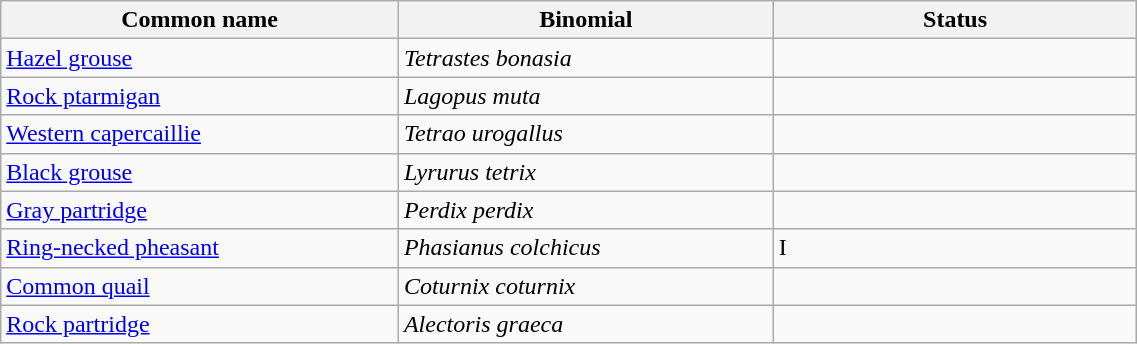<table width=60% class="wikitable">
<tr>
<th width=35%>Common name</th>
<th width=33%>Binomial</th>
<th width=32%>Status</th>
</tr>
<tr>
<td><a href='#'>Hazel grouse</a></td>
<td><em>Tetrastes bonasia</em></td>
<td></td>
</tr>
<tr>
<td><a href='#'>Rock ptarmigan</a></td>
<td><em>Lagopus muta</em></td>
<td></td>
</tr>
<tr>
<td><a href='#'>Western capercaillie</a></td>
<td><em>Tetrao urogallus</em></td>
<td></td>
</tr>
<tr>
<td><a href='#'>Black grouse</a></td>
<td><em>Lyrurus tetrix</em></td>
<td></td>
</tr>
<tr>
<td><a href='#'>Gray partridge</a></td>
<td><em>Perdix perdix</em></td>
<td></td>
</tr>
<tr>
<td><a href='#'>Ring-necked pheasant</a></td>
<td><em>Phasianus colchicus</em></td>
<td>I</td>
</tr>
<tr>
<td><a href='#'>Common quail</a></td>
<td><em>Coturnix coturnix</em></td>
<td></td>
</tr>
<tr>
<td><a href='#'>Rock partridge</a></td>
<td><em>Alectoris graeca</em></td>
<td></td>
</tr>
</table>
